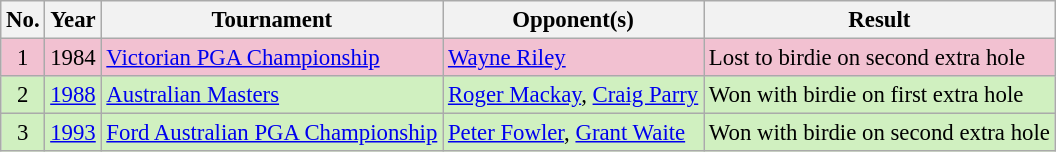<table class="wikitable" style="font-size:95%">
<tr>
<th>No.</th>
<th>Year</th>
<th>Tournament</th>
<th>Opponent(s)</th>
<th>Result</th>
</tr>
<tr style="background:#F2C1D1;">
<td align=center>1</td>
<td>1984</td>
<td><a href='#'>Victorian PGA Championship</a></td>
<td> <a href='#'>Wayne Riley</a></td>
<td>Lost to birdie on second extra hole</td>
</tr>
<tr style="background:#D0F0C0;">
<td align=center>2</td>
<td><a href='#'>1988</a></td>
<td><a href='#'>Australian Masters</a></td>
<td> <a href='#'>Roger Mackay</a>,  <a href='#'>Craig Parry</a></td>
<td>Won with birdie on first extra hole</td>
</tr>
<tr style="background:#D0F0C0;">
<td align=center>3</td>
<td><a href='#'>1993</a></td>
<td><a href='#'>Ford Australian PGA Championship</a></td>
<td> <a href='#'>Peter Fowler</a>,  <a href='#'>Grant Waite</a></td>
<td>Won with birdie on second extra hole</td>
</tr>
</table>
